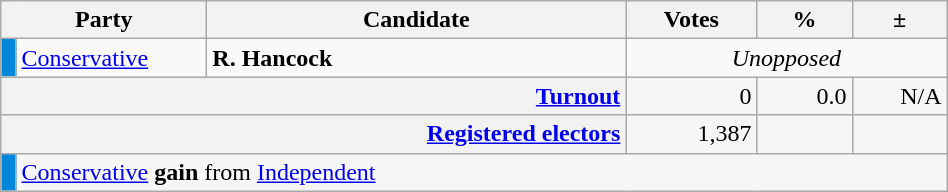<table class=wikitable>
<tr>
<th scope="col" colspan="2" style="width: 130px">Party</th>
<th scope="col" style="width: 17em">Candidate</th>
<th scope="col" style="width: 5em">Votes</th>
<th scope="col" style="width: 3.5em">%</th>
<th scope="col" style="width: 3.5em">±</th>
</tr>
<tr>
<td style="background:#0087DC;"></td>
<td><a href='#'>Conservative</a></td>
<td><strong>R. Hancock</strong></td>
<td style="text-align: center; "colspan="3"><em>Unopposed</em></td>
</tr>
<tr style="background-color:#F6F6F6">
<th colspan="3" style="text-align: right; margin-right: 0.5em"><a href='#'>Turnout</a></th>
<td style="text-align: right; margin-right: 0.5em">0</td>
<td style="text-align: right; margin-right: 0.5em">0.0</td>
<td style="text-align: right; margin-right: 0.5em">N/A</td>
</tr>
<tr style="background-color:#F6F6F6;">
<th colspan="3" style="text-align:right;"><a href='#'>Registered electors</a></th>
<td style="text-align:right; margin-right:0.5em">1,387</td>
<td></td>
<td></td>
</tr>
<tr style="background-color:#F6F6F6">
<td style="background:#0087DC;"></td>
<td colspan="5"><a href='#'>Conservative</a> <strong>gain</strong> from <a href='#'>Independent</a></td>
</tr>
</table>
